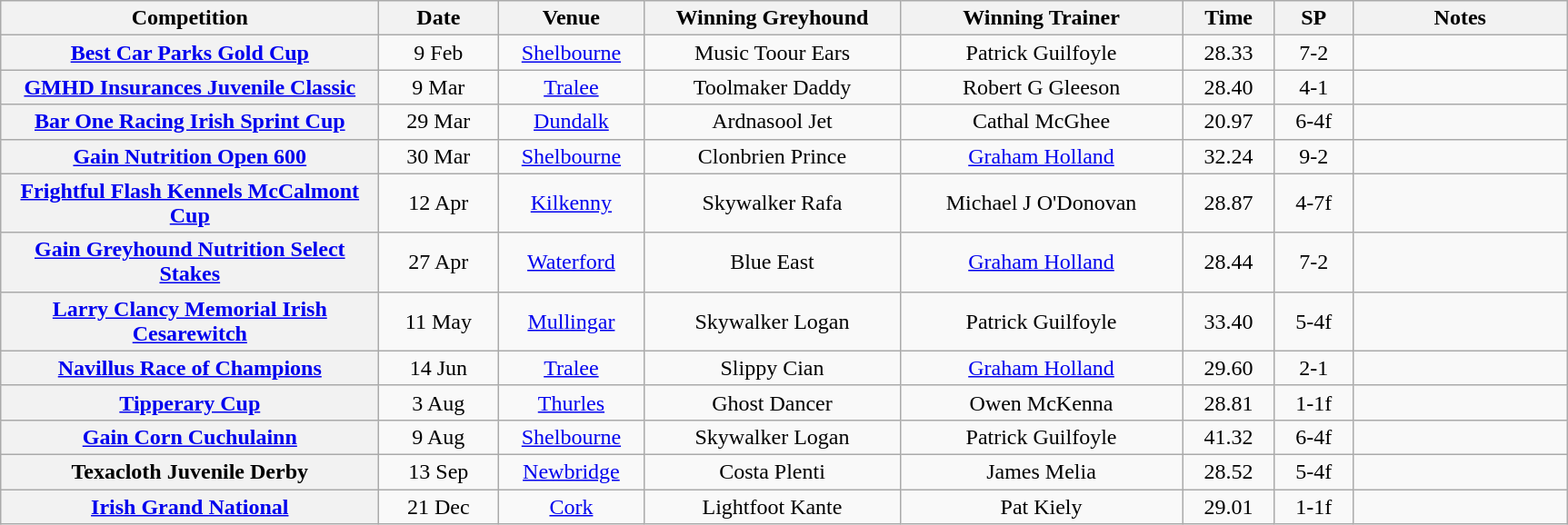<table class="wikitable" style="text-align:center">
<tr>
<th width=270>Competition</th>
<th width=80>Date</th>
<th width=100>Venue</th>
<th width=180>Winning Greyhound</th>
<th width=200>Winning Trainer</th>
<th width=60>Time</th>
<th width=50>SP</th>
<th width=150>Notes</th>
</tr>
<tr>
<th><a href='#'>Best Car Parks Gold Cup</a></th>
<td>9 Feb</td>
<td><a href='#'>Shelbourne</a></td>
<td>Music Toour Ears</td>
<td>Patrick Guilfoyle</td>
<td>28.33</td>
<td>7-2</td>
<td></td>
</tr>
<tr>
<th><a href='#'>GMHD Insurances Juvenile Classic</a></th>
<td>9 Mar</td>
<td><a href='#'>Tralee</a></td>
<td>Toolmaker Daddy</td>
<td>Robert G Gleeson</td>
<td>28.40</td>
<td>4-1</td>
<td></td>
</tr>
<tr>
<th><a href='#'>Bar One Racing Irish Sprint Cup</a></th>
<td>29 Mar</td>
<td><a href='#'>Dundalk</a></td>
<td>Ardnasool Jet</td>
<td>Cathal McGhee</td>
<td>20.97</td>
<td>6-4f</td>
<td></td>
</tr>
<tr>
<th><a href='#'>Gain Nutrition Open 600</a></th>
<td>30 Mar</td>
<td><a href='#'>Shelbourne</a></td>
<td>Clonbrien Prince</td>
<td><a href='#'>Graham Holland</a></td>
<td>32.24</td>
<td>9-2</td>
<td></td>
</tr>
<tr>
<th><a href='#'>Frightful Flash Kennels McCalmont Cup</a></th>
<td>12 Apr</td>
<td><a href='#'>Kilkenny</a></td>
<td>Skywalker Rafa</td>
<td>Michael J O'Donovan</td>
<td>28.87</td>
<td>4-7f</td>
<td></td>
</tr>
<tr>
<th><a href='#'>Gain Greyhound Nutrition Select Stakes</a></th>
<td>27 Apr</td>
<td><a href='#'>Waterford</a></td>
<td>Blue East</td>
<td><a href='#'>Graham Holland</a></td>
<td>28.44</td>
<td>7-2</td>
<td></td>
</tr>
<tr>
<th><a href='#'>Larry Clancy Memorial Irish Cesarewitch</a></th>
<td>11 May</td>
<td><a href='#'>Mullingar</a></td>
<td>Skywalker Logan</td>
<td>Patrick Guilfoyle</td>
<td>33.40</td>
<td>5-4f</td>
<td></td>
</tr>
<tr>
<th><a href='#'>Navillus Race of Champions</a></th>
<td>14 Jun</td>
<td><a href='#'>Tralee</a></td>
<td>Slippy Cian</td>
<td><a href='#'>Graham Holland</a></td>
<td>29.60</td>
<td>2-1</td>
<td></td>
</tr>
<tr>
<th><a href='#'>Tipperary Cup</a></th>
<td>3 Aug</td>
<td><a href='#'>Thurles</a></td>
<td>Ghost Dancer</td>
<td>Owen McKenna</td>
<td>28.81</td>
<td>1-1f</td>
<td></td>
</tr>
<tr>
<th><a href='#'>Gain Corn Cuchulainn</a></th>
<td>9 Aug</td>
<td><a href='#'>Shelbourne</a></td>
<td>Skywalker Logan</td>
<td>Patrick Guilfoyle</td>
<td>41.32</td>
<td>6-4f</td>
<td></td>
</tr>
<tr>
<th>Texacloth Juvenile Derby</th>
<td>13 Sep</td>
<td><a href='#'>Newbridge</a></td>
<td>Costa Plenti</td>
<td>James Melia</td>
<td>28.52</td>
<td>5-4f</td>
<td></td>
</tr>
<tr>
<th><a href='#'>Irish Grand National</a></th>
<td>21 Dec</td>
<td><a href='#'>Cork</a></td>
<td>Lightfoot Kante</td>
<td>Pat Kiely</td>
<td>29.01</td>
<td>1-1f</td>
<td></td>
</tr>
</table>
